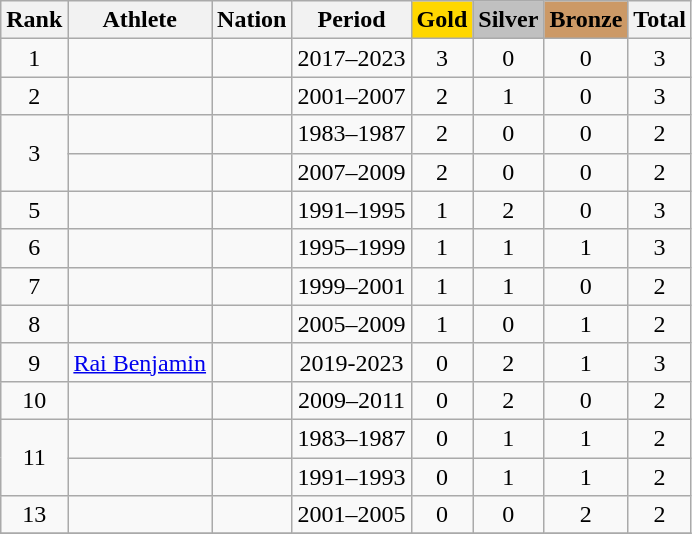<table class="wikitable sortable" style="text-align:center">
<tr>
<th class="unsortable">Rank</th>
<th>Athlete</th>
<th>Nation</th>
<th>Period</th>
<th style="background-color:gold">Gold</th>
<th style="background-color:silver">Silver</th>
<th style="background-color:#cc9966">Bronze</th>
<th>Total</th>
</tr>
<tr>
<td>1</td>
<td align="left"></td>
<td align="left"></td>
<td>2017–2023</td>
<td>3</td>
<td>0</td>
<td>0</td>
<td>3</td>
</tr>
<tr>
<td>2</td>
<td align="left"></td>
<td align="left"></td>
<td>2001–2007</td>
<td>2</td>
<td>1</td>
<td>0</td>
<td>3</td>
</tr>
<tr>
<td rowspan="2">3</td>
<td align="left"></td>
<td align="left"></td>
<td>1983–1987</td>
<td>2</td>
<td>0</td>
<td>0</td>
<td>2</td>
</tr>
<tr>
<td align="left"></td>
<td align="left"></td>
<td>2007–2009</td>
<td>2</td>
<td>0</td>
<td>0</td>
<td>2</td>
</tr>
<tr>
<td>5</td>
<td align="left"></td>
<td align="left"></td>
<td>1991–1995</td>
<td>1</td>
<td>2</td>
<td>0</td>
<td>3</td>
</tr>
<tr>
<td>6</td>
<td align="left"></td>
<td align="left"></td>
<td>1995–1999</td>
<td>1</td>
<td>1</td>
<td>1</td>
<td>3</td>
</tr>
<tr>
<td>7</td>
<td align=left></td>
<td align=left></td>
<td>1999–2001</td>
<td>1</td>
<td>1</td>
<td>0</td>
<td>2</td>
</tr>
<tr>
<td>8</td>
<td align=left></td>
<td align=left></td>
<td>2005–2009</td>
<td>1</td>
<td>0</td>
<td>1</td>
<td>2</td>
</tr>
<tr>
<td>9</td>
<td align="left"><a href='#'>Rai Benjamin</a></td>
<td align="left"></td>
<td>2019-2023</td>
<td>0</td>
<td>2</td>
<td>1</td>
<td>3</td>
</tr>
<tr>
<td>10</td>
<td align="left"></td>
<td align="left"></td>
<td>2009–2011</td>
<td>0</td>
<td>2</td>
<td>0</td>
<td>2</td>
</tr>
<tr>
<td rowspan="2">11</td>
<td align="left"></td>
<td align="left"></td>
<td>1983–1987</td>
<td>0</td>
<td>1</td>
<td>1</td>
<td>2</td>
</tr>
<tr>
<td align="left"></td>
<td align="left"></td>
<td>1991–1993</td>
<td>0</td>
<td>1</td>
<td>1</td>
<td>2</td>
</tr>
<tr>
<td>13</td>
<td align="left"></td>
<td align="left"></td>
<td>2001–2005</td>
<td>0</td>
<td>0</td>
<td>2</td>
<td>2</td>
</tr>
<tr>
</tr>
</table>
